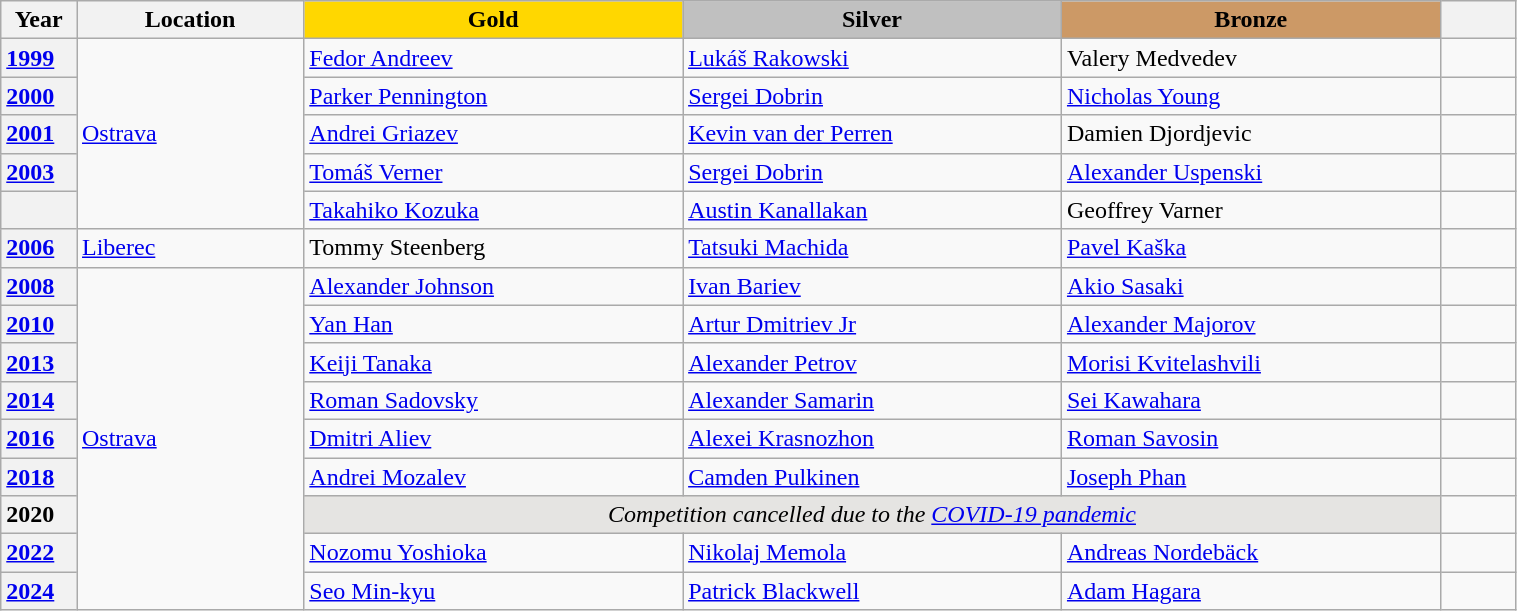<table class="wikitable unsortable" style="text-align:left; width:80%">
<tr>
<th scope="col" style="text-align:center; width:5%">Year</th>
<th scope="col" style="text-align:center; width:15%">Location</th>
<th scope="col" style="text-align:center; width:25%; background:gold">Gold</th>
<th scope="col" style="text-align:center; width:25%; background:silver">Silver</th>
<th scope="col" style="text-align:center; width:25%; background:#c96">Bronze</th>
<th scope="col" style="text-align:center; width:5%"></th>
</tr>
<tr>
<th scope="row" style="text-align:left"><a href='#'>1999</a></th>
<td rowspan="5"><a href='#'>Ostrava</a></td>
<td> <a href='#'>Fedor Andreev</a></td>
<td> <a href='#'>Lukáš Rakowski</a></td>
<td> Valery Medvedev</td>
<td></td>
</tr>
<tr>
<th scope="row" style="text-align:left"><a href='#'>2000</a></th>
<td> <a href='#'>Parker Pennington</a></td>
<td> <a href='#'>Sergei Dobrin</a></td>
<td> <a href='#'>Nicholas Young</a></td>
<td></td>
</tr>
<tr>
<th scope="row" style="text-align:left"><a href='#'>2001</a></th>
<td> <a href='#'>Andrei Griazev</a></td>
<td> <a href='#'>Kevin van der Perren</a></td>
<td> Damien Djordjevic</td>
<td></td>
</tr>
<tr>
<th scope="row" style="text-align:left"><a href='#'>2003</a></th>
<td> <a href='#'>Tomáš Verner</a></td>
<td> <a href='#'>Sergei Dobrin</a></td>
<td> <a href='#'>Alexander Uspenski</a></td>
<td></td>
</tr>
<tr>
<th scope="row" style="text-align:left"></th>
<td> <a href='#'>Takahiko Kozuka</a></td>
<td> <a href='#'>Austin Kanallakan</a></td>
<td> Geoffrey Varner</td>
<td></td>
</tr>
<tr>
<th scope="row" style="text-align:left"><a href='#'>2006</a></th>
<td><a href='#'>Liberec</a></td>
<td> Tommy Steenberg</td>
<td> <a href='#'>Tatsuki Machida</a></td>
<td> <a href='#'>Pavel Kaška</a></td>
<td></td>
</tr>
<tr>
<th scope="row" style="text-align:left"><a href='#'>2008</a></th>
<td rowspan="9"><a href='#'>Ostrava</a></td>
<td> <a href='#'>Alexander Johnson</a></td>
<td> <a href='#'>Ivan Bariev</a></td>
<td> <a href='#'>Akio Sasaki</a></td>
<td></td>
</tr>
<tr>
<th scope="row" style="text-align:left"><a href='#'>2010</a></th>
<td> <a href='#'>Yan Han</a></td>
<td> <a href='#'>Artur Dmitriev Jr</a></td>
<td> <a href='#'>Alexander Majorov</a></td>
<td></td>
</tr>
<tr>
<th scope="row" style="text-align:left"><a href='#'>2013</a></th>
<td> <a href='#'>Keiji Tanaka</a></td>
<td> <a href='#'>Alexander Petrov</a></td>
<td> <a href='#'>Morisi Kvitelashvili</a></td>
<td></td>
</tr>
<tr>
<th scope="row" style="text-align:left"><a href='#'>2014</a></th>
<td> <a href='#'>Roman Sadovsky</a></td>
<td> <a href='#'>Alexander Samarin</a></td>
<td> <a href='#'>Sei Kawahara</a></td>
<td></td>
</tr>
<tr>
<th scope="row" style="text-align:left"><a href='#'>2016</a></th>
<td> <a href='#'>Dmitri Aliev</a></td>
<td> <a href='#'>Alexei Krasnozhon</a></td>
<td> <a href='#'>Roman Savosin</a></td>
<td></td>
</tr>
<tr>
<th scope="row" style="text-align:left"><a href='#'>2018</a></th>
<td> <a href='#'>Andrei Mozalev</a></td>
<td> <a href='#'>Camden Pulkinen</a></td>
<td> <a href='#'>Joseph Phan</a></td>
<td></td>
</tr>
<tr>
<th scope="row" style="text-align:left">2020</th>
<td colspan="3" align="center" bgcolor="e5e4e2"><em>Competition cancelled due to the <a href='#'>COVID-19 pandemic</a></em></td>
<td></td>
</tr>
<tr>
<th scope="row" style="text-align:left"><a href='#'>2022</a></th>
<td> <a href='#'>Nozomu Yoshioka</a></td>
<td> <a href='#'>Nikolaj Memola</a></td>
<td> <a href='#'>Andreas Nordebäck</a></td>
<td></td>
</tr>
<tr>
<th scope="row" style="text-align:left"><a href='#'>2024</a></th>
<td> <a href='#'>Seo Min-kyu</a></td>
<td> <a href='#'>Patrick Blackwell</a></td>
<td> <a href='#'>Adam Hagara</a></td>
<td></td>
</tr>
</table>
